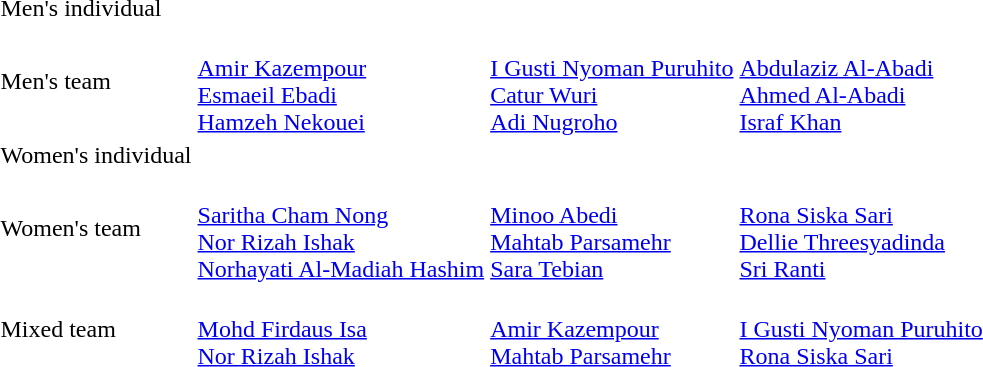<table>
<tr>
<td>Men's individual</td>
<td></td>
<td></td>
<td></td>
</tr>
<tr>
<td>Men's team</td>
<td><br><a href='#'>Amir Kazempour</a><br><a href='#'>Esmaeil Ebadi</a><br><a href='#'>Hamzeh Nekouei</a></td>
<td><br><a href='#'>I Gusti Nyoman Puruhito</a><br><a href='#'>Catur Wuri</a><br><a href='#'>Adi Nugroho</a></td>
<td><br><a href='#'>Abdulaziz Al-Abadi</a><br><a href='#'>Ahmed Al-Abadi</a><br><a href='#'>Israf Khan</a></td>
</tr>
<tr>
<td>Women's individual</td>
<td></td>
<td></td>
<td></td>
</tr>
<tr>
<td>Women's team</td>
<td><br><a href='#'>Saritha Cham Nong</a><br><a href='#'>Nor Rizah Ishak</a><br><a href='#'>Norhayati Al-Madiah Hashim</a></td>
<td><br><a href='#'>Minoo Abedi</a><br><a href='#'>Mahtab Parsamehr</a><br><a href='#'>Sara Tebian</a></td>
<td><br><a href='#'>Rona Siska Sari</a><br><a href='#'>Dellie Threesyadinda</a><br><a href='#'>Sri Ranti</a></td>
</tr>
<tr>
<td>Mixed team</td>
<td><br><a href='#'>Mohd Firdaus Isa</a><br><a href='#'>Nor Rizah Ishak</a></td>
<td><br><a href='#'>Amir Kazempour</a><br><a href='#'>Mahtab Parsamehr</a></td>
<td><br><a href='#'>I Gusti Nyoman Puruhito</a><br><a href='#'>Rona Siska Sari</a></td>
</tr>
</table>
